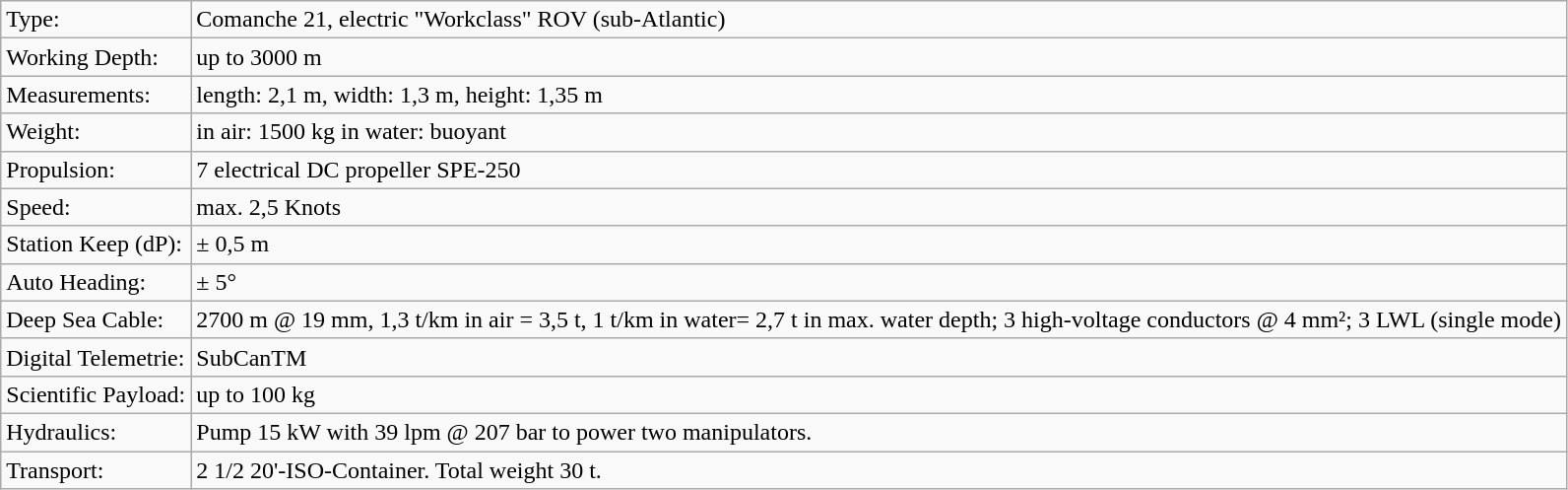<table class="wikitable">
<tr>
<td>Type:</td>
<td>Comanche 21, electric "Workclass" ROV (sub-Atlantic)</td>
</tr>
<tr>
<td>Working Depth:</td>
<td>up to 3000 m</td>
</tr>
<tr>
<td>Measurements:</td>
<td>length: 2,1 m, width: 1,3 m, height: 1,35 m</td>
</tr>
<tr>
<td>Weight:</td>
<td>in air: 1500 kg in water: buoyant</td>
</tr>
<tr>
<td>Propulsion:</td>
<td>7 electrical DC propeller SPE-250</td>
</tr>
<tr>
<td>Speed:</td>
<td>max. 2,5 Knots</td>
</tr>
<tr>
<td>Station Keep (dP):</td>
<td>± 0,5 m</td>
</tr>
<tr>
<td>Auto Heading:</td>
<td>± 5°</td>
</tr>
<tr>
<td>Deep Sea Cable:</td>
<td>2700 m @ 19 mm, 1,3 t/km in air = 3,5 t, 1 t/km in water= 2,7 t in max. water depth; 3 high-voltage conductors @ 4 mm²; 3 LWL (single mode)</td>
</tr>
<tr>
<td>Digital Telemetrie:</td>
<td>SubCanTM</td>
</tr>
<tr>
<td>Scientific Payload:</td>
<td>up to 100 kg</td>
</tr>
<tr>
<td>Hydraulics:</td>
<td>Pump 15 kW with 39 lpm @ 207 bar to power two manipulators.</td>
</tr>
<tr>
<td>Transport:</td>
<td>2 1/2 20'-ISO-Container. Total weight 30 t.</td>
</tr>
</table>
